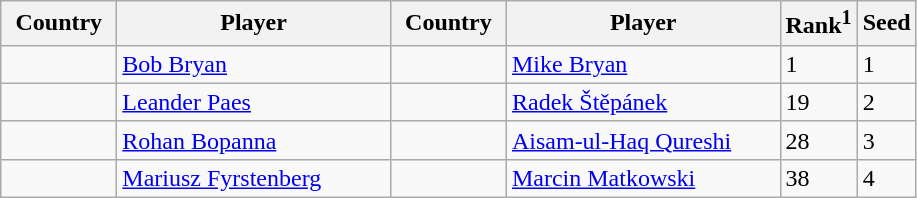<table class="sortable wikitable">
<tr>
<th width="70">Country</th>
<th width="175">Player</th>
<th width="70">Country</th>
<th width="175">Player</th>
<th>Rank<sup>1</sup></th>
<th>Seed</th>
</tr>
<tr>
<td></td>
<td><a href='#'>Bob Bryan</a></td>
<td></td>
<td><a href='#'>Mike Bryan</a></td>
<td>1</td>
<td>1</td>
</tr>
<tr>
<td></td>
<td><a href='#'>Leander Paes</a></td>
<td></td>
<td><a href='#'>Radek Štěpánek</a></td>
<td>19</td>
<td>2</td>
</tr>
<tr>
<td></td>
<td><a href='#'>Rohan Bopanna</a></td>
<td></td>
<td><a href='#'>Aisam-ul-Haq Qureshi</a></td>
<td>28</td>
<td>3</td>
</tr>
<tr>
<td></td>
<td><a href='#'>Mariusz Fyrstenberg</a></td>
<td></td>
<td><a href='#'>Marcin Matkowski</a></td>
<td>38</td>
<td>4</td>
</tr>
</table>
